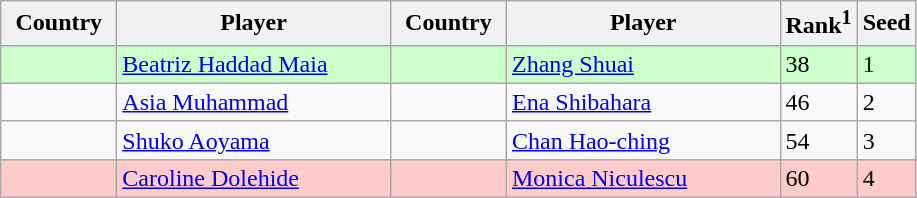<table class="sortable wikitable">
<tr>
<th width="70">Country</th>
<th width="175">Player</th>
<th width="70">Country</th>
<th width="175">Player</th>
<th>Rank<sup>1</sup></th>
<th>Seed</th>
</tr>
<tr style="background:#cfc;">
<td></td>
<td><a href='#'>Beatriz Haddad Maia</a></td>
<td></td>
<td><a href='#'>Zhang Shuai</a></td>
<td>38</td>
<td>1</td>
</tr>
<tr>
<td></td>
<td><a href='#'>Asia Muhammad</a></td>
<td></td>
<td><a href='#'>Ena Shibahara</a></td>
<td>46</td>
<td>2</td>
</tr>
<tr>
<td></td>
<td><a href='#'>Shuko Aoyama</a></td>
<td></td>
<td><a href='#'>Chan Hao-ching</a></td>
<td>54</td>
<td>3</td>
</tr>
<tr style="background:#fcc;">
<td></td>
<td><a href='#'>Caroline Dolehide</a></td>
<td></td>
<td><a href='#'>Monica Niculescu</a></td>
<td>60</td>
<td>4</td>
</tr>
</table>
